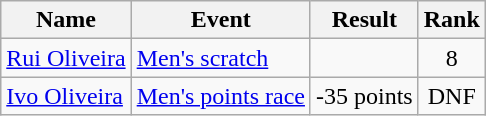<table class="wikitable sortable">
<tr>
<th>Name</th>
<th>Event</th>
<th>Result</th>
<th>Rank</th>
</tr>
<tr>
<td><a href='#'>Rui Oliveira</a></td>
<td><a href='#'>Men's scratch</a></td>
<td></td>
<td align=center>8</td>
</tr>
<tr>
<td><a href='#'>Ivo Oliveira</a></td>
<td><a href='#'>Men's points race</a></td>
<td>-35 points</td>
<td align=center>DNF</td>
</tr>
</table>
